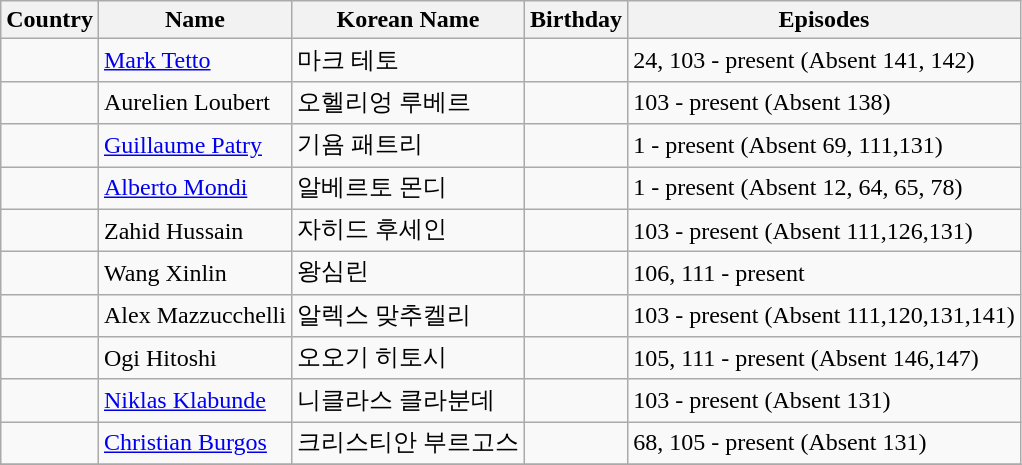<table class="wikitable">
<tr>
<th>Country</th>
<th>Name</th>
<th>Korean Name</th>
<th>Birthday</th>
<th>Episodes</th>
</tr>
<tr>
<td></td>
<td><a href='#'>Mark Tetto</a></td>
<td>마크 테토</td>
<td></td>
<td>24, 103 - present (Absent 141, 142)</td>
</tr>
<tr>
<td></td>
<td Auréllien Loubert>Aurelien Loubert</td>
<td>오헬리엉 루베르</td>
<td></td>
<td>103 - present (Absent 138)</td>
</tr>
<tr>
<td></td>
<td><a href='#'>Guillaume Patry</a></td>
<td>기욤 패트리</td>
<td></td>
<td>1 - present (Absent 69, 111,131)</td>
</tr>
<tr>
<td></td>
<td><a href='#'>Alberto Mondi</a></td>
<td>알베르토 몬디</td>
<td></td>
<td>1 - present (Absent 12, 64, 65, 78)</td>
</tr>
<tr>
<td></td>
<td>Zahid Hussain</td>
<td>자히드 후세인</td>
<td></td>
<td>103 - present (Absent 111,126,131)</td>
</tr>
<tr>
<td></td>
<td>Wang Xinlin</td>
<td>왕심린</td>
<td></td>
<td>106, 111 - present</td>
</tr>
<tr>
<td></td>
<td>Alex Mazzucchelli</td>
<td>알렉스 맞추켈리</td>
<td></td>
<td>103 - present (Absent 111,120,131,141)</td>
</tr>
<tr>
<td></td>
<td>Ogi Hitoshi</td>
<td>오오기 히토시</td>
<td></td>
<td>105, 111 - present (Absent 146,147)</td>
</tr>
<tr>
<td></td>
<td><a href='#'>Niklas Klabunde</a></td>
<td>니클라스 클라분데</td>
<td></td>
<td>103 - present (Absent 131)</td>
</tr>
<tr>
<td></td>
<td><a href='#'>Christian Burgos</a></td>
<td>크리스티안 부르고스</td>
<td></td>
<td>68, 105 - present (Absent 131)</td>
</tr>
<tr>
</tr>
</table>
